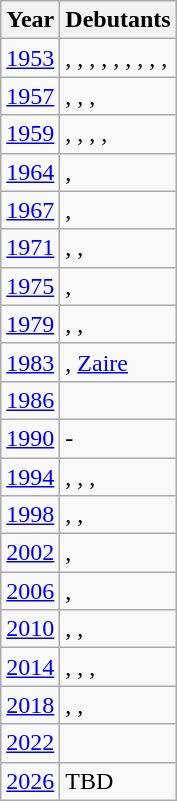<table class=wikitable>
<tr>
<th>Year</th>
<th>Debutants</th>
</tr>
<tr>
<td><a href='#'>1953</a></td>
<td>, , , , , , , , , </td>
</tr>
<tr>
<td><a href='#'>1957</a></td>
<td>, , , </td>
</tr>
<tr>
<td><a href='#'>1959</a></td>
<td>, , , , </td>
</tr>
<tr>
<td><a href='#'>1964</a></td>
<td>, </td>
</tr>
<tr>
<td><a href='#'>1967</a></td>
<td>, </td>
</tr>
<tr>
<td><a href='#'>1971</a></td>
<td>, , </td>
</tr>
<tr>
<td><a href='#'>1975</a></td>
<td>, </td>
</tr>
<tr>
<td><a href='#'>1979</a></td>
<td>, , </td>
</tr>
<tr>
<td><a href='#'>1983</a></td>
<td>,  <a href='#'>Zaire</a></td>
</tr>
<tr>
<td><a href='#'>1986</a></td>
<td></td>
</tr>
<tr>
<td><a href='#'>1990</a></td>
<td>-</td>
</tr>
<tr>
<td><a href='#'>1994</a></td>
<td>, , , </td>
</tr>
<tr>
<td><a href='#'>1998</a></td>
<td>, , </td>
</tr>
<tr>
<td><a href='#'>2002</a></td>
<td>, </td>
</tr>
<tr>
<td><a href='#'>2006</a></td>
<td>, </td>
</tr>
<tr>
<td><a href='#'>2010</a></td>
<td>, , </td>
</tr>
<tr>
<td><a href='#'>2014</a></td>
<td>, , , </td>
</tr>
<tr>
<td><a href='#'>2018</a></td>
<td>, , </td>
</tr>
<tr>
<td><a href='#'>2022</a></td>
<td></td>
</tr>
<tr>
<td><a href='#'>2026</a></td>
<td>TBD</td>
</tr>
</table>
